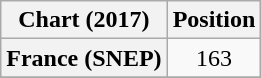<table class="wikitable plainrowheaders" style="text-align:center">
<tr>
<th scope="col">Chart (2017)</th>
<th scope="col">Position</th>
</tr>
<tr>
<th scope="row">France (SNEP)</th>
<td>163</td>
</tr>
<tr>
</tr>
</table>
